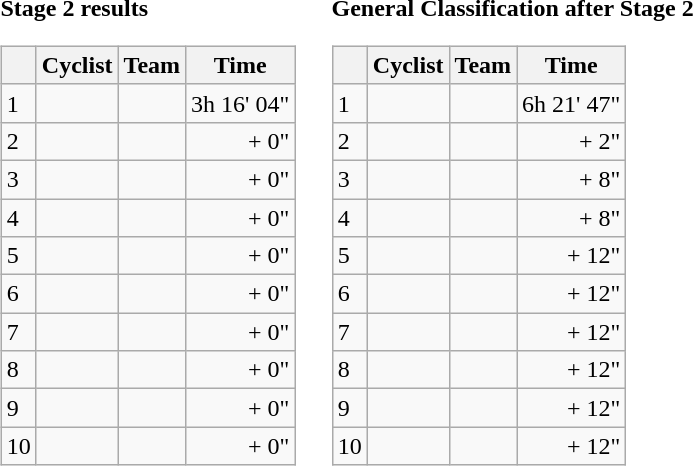<table>
<tr>
<td><strong>Stage 2 results</strong><br><table class="wikitable">
<tr>
<th></th>
<th>Cyclist</th>
<th>Team</th>
<th>Time</th>
</tr>
<tr>
<td>1</td>
<td></td>
<td></td>
<td style="text-align:right;">3h 16' 04"</td>
</tr>
<tr>
<td>2</td>
<td></td>
<td></td>
<td style="text-align:right;">+ 0"</td>
</tr>
<tr>
<td>3</td>
<td></td>
<td></td>
<td style="text-align:right;">+ 0"</td>
</tr>
<tr>
<td>4</td>
<td></td>
<td></td>
<td style="text-align:right;">+ 0"</td>
</tr>
<tr>
<td>5</td>
<td></td>
<td></td>
<td style="text-align:right;">+ 0"</td>
</tr>
<tr>
<td>6</td>
<td></td>
<td></td>
<td style="text-align:right;">+ 0"</td>
</tr>
<tr>
<td>7</td>
<td></td>
<td></td>
<td style="text-align:right;">+ 0"</td>
</tr>
<tr>
<td>8</td>
<td></td>
<td></td>
<td style="text-align:right;">+ 0"</td>
</tr>
<tr>
<td>9</td>
<td></td>
<td></td>
<td style="text-align:right;">+ 0"</td>
</tr>
<tr>
<td>10</td>
<td></td>
<td></td>
<td style="text-align:right;">+ 0"</td>
</tr>
</table>
</td>
<td></td>
<td><strong>General Classification after Stage 2</strong><br><table class="wikitable">
<tr>
<th></th>
<th>Cyclist</th>
<th>Team</th>
<th>Time</th>
</tr>
<tr>
<td>1</td>
<td>  </td>
<td></td>
<td style="text-align:right;">6h 21' 47"</td>
</tr>
<tr>
<td>2</td>
<td></td>
<td></td>
<td style="text-align:right;">+ 2"</td>
</tr>
<tr>
<td>3</td>
<td></td>
<td></td>
<td style="text-align:right;">+ 8"</td>
</tr>
<tr>
<td>4</td>
<td></td>
<td></td>
<td style="text-align:right;">+ 8"</td>
</tr>
<tr>
<td>5</td>
<td></td>
<td></td>
<td style="text-align:right;">+ 12"</td>
</tr>
<tr>
<td>6</td>
<td></td>
<td></td>
<td style="text-align:right;">+ 12"</td>
</tr>
<tr>
<td>7</td>
<td></td>
<td></td>
<td style="text-align:right;">+ 12"</td>
</tr>
<tr>
<td>8</td>
<td></td>
<td></td>
<td style="text-align:right;">+ 12"</td>
</tr>
<tr>
<td>9</td>
<td></td>
<td></td>
<td style="text-align:right;">+ 12"</td>
</tr>
<tr>
<td>10</td>
<td></td>
<td></td>
<td style="text-align:right;">+ 12"</td>
</tr>
</table>
</td>
</tr>
</table>
